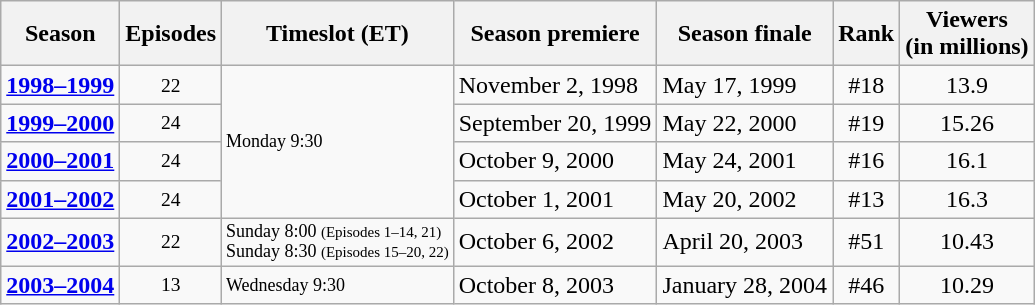<table class="wikitable">
<tr>
<th>Season</th>
<th>Episodes</th>
<th>Timeslot (ET)</th>
<th>Season premiere</th>
<th>Season finale</th>
<th>Rank</th>
<th>Viewers<br>(in millions)</th>
</tr>
<tr style="background-color:#F9F9F9">
<th style="background:#F9F9F9;text-align:center"><strong><a href='#'>1998–1999</a></strong></th>
<td style="font-size:13px;text-align:center">22</td>
<td rowspan="4" ! style="background:#F9F9F9;font-size:12px;font-weight:normal;text-align:left;line-height:110%">Monday 9:30</td>
<td>November 2, 1998</td>
<td>May 17, 1999</td>
<td style="text-align:center">#18</td>
<td style="text-align:center">13.9</td>
</tr>
<tr style="background-color:#F9F9F9">
<th style="background:#F9F9F9;text-align:center"><strong><a href='#'>1999–2000</a></strong></th>
<td style="font-size:13px;text-align:center">24</td>
<td>September 20, 1999</td>
<td>May 22, 2000</td>
<td style="text-align:center">#19</td>
<td style="text-align:center">15.26</td>
</tr>
<tr style="background-color:#F9F9F9">
<th style="background:#F9F9F9;text-align:center"><strong><a href='#'>2000–2001</a></strong></th>
<td style="font-size:13px;text-align:center">24</td>
<td>October 9, 2000</td>
<td>May 24, 2001</td>
<td style="text-align:center">#16</td>
<td style="text-align:center">16.1</td>
</tr>
<tr style="background-color:#F9F9F9">
<th style="background:#F9F9F9;text-align:center"><strong><a href='#'>2001–2002</a></strong></th>
<td style="font-size:13px;text-align:center">24</td>
<td>October 1, 2001</td>
<td>May 20, 2002</td>
<td style="text-align:center">#13</td>
<td style="text-align:center">16.3</td>
</tr>
<tr style="background-color:#F9F9F9">
<th style="background:#F9F9F9;text-align:center"><strong><a href='#'>2002–2003</a></strong></th>
<td style="font-size:13px;text-align:center">22</td>
<th style="background:#F9F9F9;font-size:12px;font-weight:normal;text-align:left;line-height:110%">Sunday 8:00 <small>(Episodes 1–14, 21)</small><br>Sunday 8:30 <small>(Episodes 15–20, 22)</small></th>
<td>October 6, 2002</td>
<td>April 20, 2003</td>
<td style="text-align:center">#51</td>
<td style="text-align:center">10.43</td>
</tr>
<tr style="background-color:#F9F9F9">
<th style="background:#F9F9F9;text-align:center"><strong><a href='#'>2003–2004</a></strong></th>
<td style="font-size:13px;text-align:center">13</td>
<th style="background:#F9F9F9;font-size:12px;font-weight:normal;text-align:left;line-height:110%">Wednesday 9:30</th>
<td>October 8, 2003</td>
<td>January 28, 2004</td>
<td style="text-align:center">#46</td>
<td style="text-align:center">10.29</td>
</tr>
</table>
